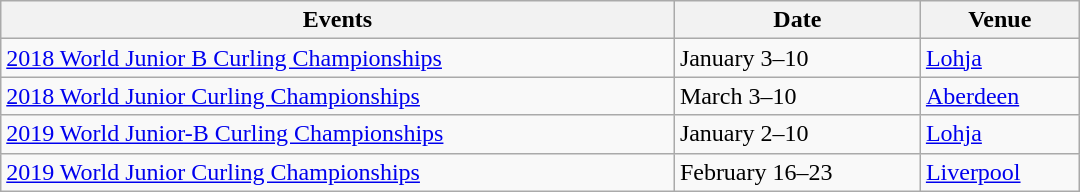<table class="wikitable" width=720>
<tr>
<th>Events</th>
<th>Date</th>
<th>Venue</th>
</tr>
<tr>
<td><a href='#'>2018 World Junior B Curling Championships</a></td>
<td>January 3–10</td>
<td> <a href='#'>Lohja</a></td>
</tr>
<tr>
<td><a href='#'>2018 World Junior Curling Championships</a></td>
<td>March 3–10</td>
<td> <a href='#'>Aberdeen</a></td>
</tr>
<tr>
<td><a href='#'>2019 World Junior-B Curling Championships</a></td>
<td>January 2–10</td>
<td> <a href='#'>Lohja</a></td>
</tr>
<tr>
<td><a href='#'>2019 World Junior Curling Championships</a></td>
<td>February 16–23</td>
<td> <a href='#'>Liverpool</a></td>
</tr>
</table>
